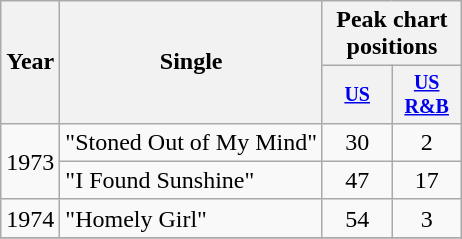<table class="wikitable" style="text-align:center;">
<tr>
<th rowspan="2">Year</th>
<th rowspan="2">Single</th>
<th colspan="2">Peak chart positions</th>
</tr>
<tr style="font-size:smaller;">
<th width="40"><a href='#'>US</a><br></th>
<th width="40"><a href='#'>US<br>R&B</a><br></th>
</tr>
<tr>
<td rowspan="2">1973</td>
<td align="left">"Stoned Out of My Mind"</td>
<td>30</td>
<td>2</td>
</tr>
<tr>
<td align="left">"I Found Sunshine"</td>
<td>47</td>
<td>17</td>
</tr>
<tr>
<td rowspan="1">1974</td>
<td align="left">"Homely Girl"</td>
<td>54</td>
<td>3</td>
</tr>
<tr>
</tr>
</table>
